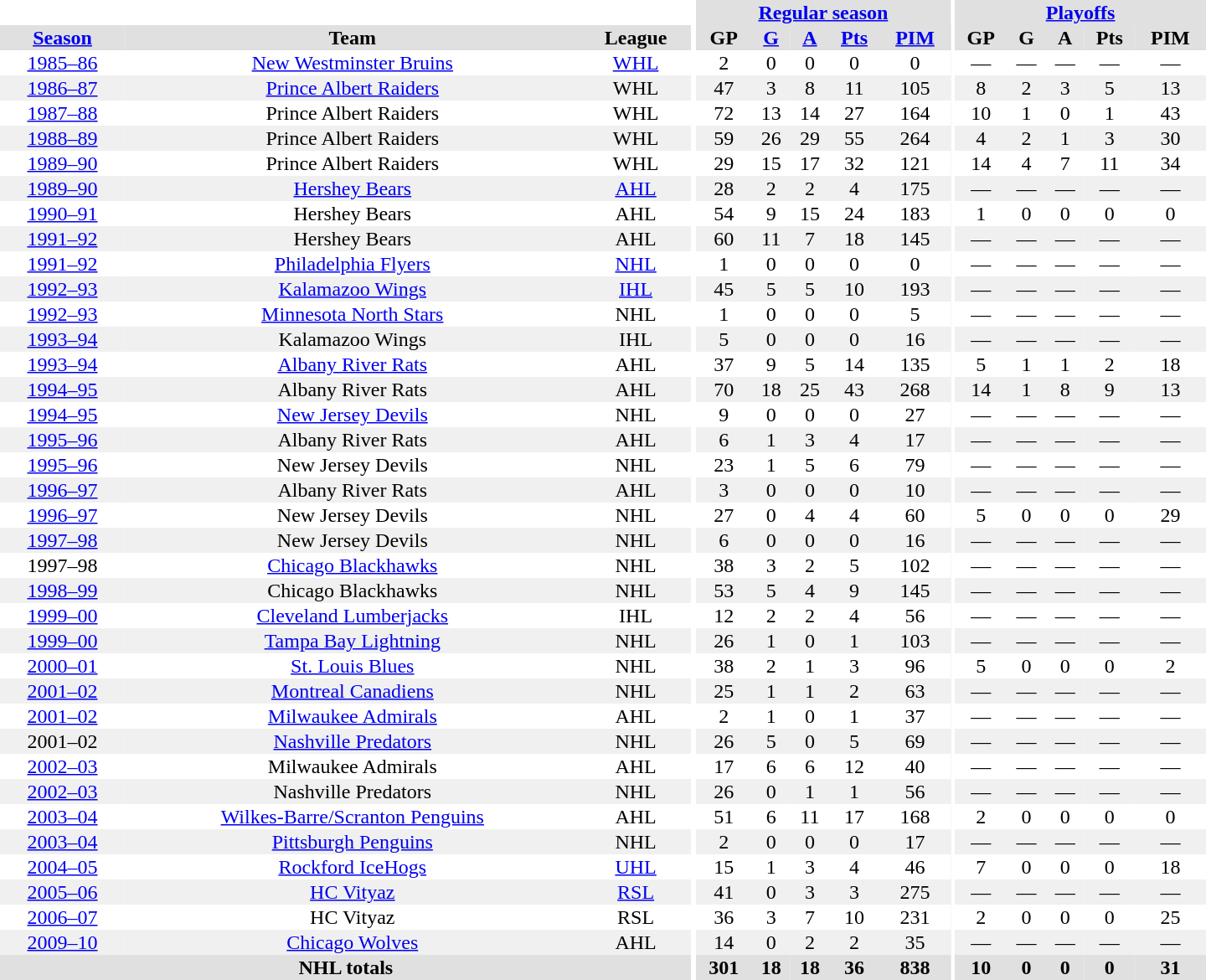<table border="0" cellpadding="1" cellspacing="0" style="text-align:center; width:60em">
<tr bgcolor="#e0e0e0">
<th colspan="3" bgcolor="#ffffff"></th>
<th rowspan="99" bgcolor="#ffffff"></th>
<th colspan="5"><a href='#'>Regular season</a></th>
<th rowspan="99" bgcolor="#ffffff"></th>
<th colspan="5"><a href='#'>Playoffs</a></th>
</tr>
<tr bgcolor="#e0e0e0">
<th><a href='#'>Season</a></th>
<th>Team</th>
<th>League</th>
<th>GP</th>
<th><a href='#'>G</a></th>
<th><a href='#'>A</a></th>
<th><a href='#'>Pts</a></th>
<th><a href='#'>PIM</a></th>
<th>GP</th>
<th>G</th>
<th>A</th>
<th>Pts</th>
<th>PIM</th>
</tr>
<tr>
<td><a href='#'>1985–86</a></td>
<td><a href='#'>New Westminster Bruins</a></td>
<td><a href='#'>WHL</a></td>
<td>2</td>
<td>0</td>
<td>0</td>
<td>0</td>
<td>0</td>
<td>—</td>
<td>—</td>
<td>—</td>
<td>—</td>
<td>—</td>
</tr>
<tr bgcolor="#f0f0f0">
<td><a href='#'>1986–87</a></td>
<td><a href='#'>Prince Albert Raiders</a></td>
<td>WHL</td>
<td>47</td>
<td>3</td>
<td>8</td>
<td>11</td>
<td>105</td>
<td>8</td>
<td>2</td>
<td>3</td>
<td>5</td>
<td>13</td>
</tr>
<tr>
<td><a href='#'>1987–88</a></td>
<td>Prince Albert Raiders</td>
<td>WHL</td>
<td>72</td>
<td>13</td>
<td>14</td>
<td>27</td>
<td>164</td>
<td>10</td>
<td>1</td>
<td>0</td>
<td>1</td>
<td>43</td>
</tr>
<tr bgcolor="#f0f0f0">
<td><a href='#'>1988–89</a></td>
<td>Prince Albert Raiders</td>
<td>WHL</td>
<td>59</td>
<td>26</td>
<td>29</td>
<td>55</td>
<td>264</td>
<td>4</td>
<td>2</td>
<td>1</td>
<td>3</td>
<td>30</td>
</tr>
<tr>
<td><a href='#'>1989–90</a></td>
<td>Prince Albert Raiders</td>
<td>WHL</td>
<td>29</td>
<td>15</td>
<td>17</td>
<td>32</td>
<td>121</td>
<td>14</td>
<td>4</td>
<td>7</td>
<td>11</td>
<td>34</td>
</tr>
<tr bgcolor="#f0f0f0">
<td><a href='#'>1989–90</a></td>
<td><a href='#'>Hershey Bears</a></td>
<td><a href='#'>AHL</a></td>
<td>28</td>
<td>2</td>
<td>2</td>
<td>4</td>
<td>175</td>
<td>—</td>
<td>—</td>
<td>—</td>
<td>—</td>
<td>—</td>
</tr>
<tr>
<td><a href='#'>1990–91</a></td>
<td>Hershey Bears</td>
<td>AHL</td>
<td>54</td>
<td>9</td>
<td>15</td>
<td>24</td>
<td>183</td>
<td>1</td>
<td>0</td>
<td>0</td>
<td>0</td>
<td>0</td>
</tr>
<tr bgcolor="#f0f0f0">
<td><a href='#'>1991–92</a></td>
<td>Hershey Bears</td>
<td>AHL</td>
<td>60</td>
<td>11</td>
<td>7</td>
<td>18</td>
<td>145</td>
<td>—</td>
<td>—</td>
<td>—</td>
<td>—</td>
<td>—</td>
</tr>
<tr>
<td><a href='#'>1991–92</a></td>
<td><a href='#'>Philadelphia Flyers</a></td>
<td><a href='#'>NHL</a></td>
<td>1</td>
<td>0</td>
<td>0</td>
<td>0</td>
<td>0</td>
<td>—</td>
<td>—</td>
<td>—</td>
<td>—</td>
<td>—</td>
</tr>
<tr bgcolor="#f0f0f0">
<td><a href='#'>1992–93</a></td>
<td><a href='#'>Kalamazoo Wings</a></td>
<td><a href='#'>IHL</a></td>
<td>45</td>
<td>5</td>
<td>5</td>
<td>10</td>
<td>193</td>
<td>—</td>
<td>—</td>
<td>—</td>
<td>—</td>
<td>—</td>
</tr>
<tr>
<td><a href='#'>1992–93</a></td>
<td><a href='#'>Minnesota North Stars</a></td>
<td>NHL</td>
<td>1</td>
<td>0</td>
<td>0</td>
<td>0</td>
<td>5</td>
<td>—</td>
<td>—</td>
<td>—</td>
<td>—</td>
<td>—</td>
</tr>
<tr bgcolor="#f0f0f0">
<td><a href='#'>1993–94</a></td>
<td>Kalamazoo Wings</td>
<td>IHL</td>
<td>5</td>
<td>0</td>
<td>0</td>
<td>0</td>
<td>16</td>
<td>—</td>
<td>—</td>
<td>—</td>
<td>—</td>
<td>—</td>
</tr>
<tr>
<td><a href='#'>1993–94</a></td>
<td><a href='#'>Albany River Rats</a></td>
<td>AHL</td>
<td>37</td>
<td>9</td>
<td>5</td>
<td>14</td>
<td>135</td>
<td>5</td>
<td>1</td>
<td>1</td>
<td>2</td>
<td>18</td>
</tr>
<tr bgcolor="#f0f0f0">
<td><a href='#'>1994–95</a></td>
<td>Albany River Rats</td>
<td>AHL</td>
<td>70</td>
<td>18</td>
<td>25</td>
<td>43</td>
<td>268</td>
<td>14</td>
<td>1</td>
<td>8</td>
<td>9</td>
<td>13</td>
</tr>
<tr>
<td><a href='#'>1994–95</a></td>
<td><a href='#'>New Jersey Devils</a></td>
<td>NHL</td>
<td>9</td>
<td>0</td>
<td>0</td>
<td>0</td>
<td>27</td>
<td>—</td>
<td>—</td>
<td>—</td>
<td>—</td>
<td>—</td>
</tr>
<tr bgcolor="#f0f0f0">
<td><a href='#'>1995–96</a></td>
<td>Albany River Rats</td>
<td>AHL</td>
<td>6</td>
<td>1</td>
<td>3</td>
<td>4</td>
<td>17</td>
<td>—</td>
<td>—</td>
<td>—</td>
<td>—</td>
<td>—</td>
</tr>
<tr>
<td><a href='#'>1995–96</a></td>
<td>New Jersey Devils</td>
<td>NHL</td>
<td>23</td>
<td>1</td>
<td>5</td>
<td>6</td>
<td>79</td>
<td>—</td>
<td>—</td>
<td>—</td>
<td>—</td>
<td>—</td>
</tr>
<tr bgcolor="#f0f0f0">
<td><a href='#'>1996–97</a></td>
<td>Albany River Rats</td>
<td>AHL</td>
<td>3</td>
<td>0</td>
<td>0</td>
<td>0</td>
<td>10</td>
<td>—</td>
<td>—</td>
<td>—</td>
<td>—</td>
<td>—</td>
</tr>
<tr>
<td><a href='#'>1996–97</a></td>
<td>New Jersey Devils</td>
<td>NHL</td>
<td>27</td>
<td>0</td>
<td>4</td>
<td>4</td>
<td>60</td>
<td>5</td>
<td>0</td>
<td>0</td>
<td>0</td>
<td>29</td>
</tr>
<tr bgcolor="#f0f0f0">
<td><a href='#'>1997–98</a></td>
<td>New Jersey Devils</td>
<td>NHL</td>
<td>6</td>
<td>0</td>
<td>0</td>
<td>0</td>
<td>16</td>
<td>—</td>
<td>—</td>
<td>—</td>
<td>—</td>
<td>—</td>
</tr>
<tr>
<td>1997–98</td>
<td><a href='#'>Chicago Blackhawks</a></td>
<td>NHL</td>
<td>38</td>
<td>3</td>
<td>2</td>
<td>5</td>
<td>102</td>
<td>—</td>
<td>—</td>
<td>—</td>
<td>—</td>
<td>—</td>
</tr>
<tr bgcolor="#f0f0f0">
<td><a href='#'>1998–99</a></td>
<td>Chicago Blackhawks</td>
<td>NHL</td>
<td>53</td>
<td>5</td>
<td>4</td>
<td>9</td>
<td>145</td>
<td>—</td>
<td>—</td>
<td>—</td>
<td>—</td>
<td>—</td>
</tr>
<tr>
<td><a href='#'>1999–00</a></td>
<td><a href='#'>Cleveland Lumberjacks</a></td>
<td>IHL</td>
<td>12</td>
<td>2</td>
<td>2</td>
<td>4</td>
<td>56</td>
<td>—</td>
<td>—</td>
<td>—</td>
<td>—</td>
<td>—</td>
</tr>
<tr bgcolor="#f0f0f0">
<td><a href='#'>1999–00</a></td>
<td><a href='#'>Tampa Bay Lightning</a></td>
<td>NHL</td>
<td>26</td>
<td>1</td>
<td>0</td>
<td>1</td>
<td>103</td>
<td>—</td>
<td>—</td>
<td>—</td>
<td>—</td>
<td>—</td>
</tr>
<tr>
<td><a href='#'>2000–01</a></td>
<td><a href='#'>St. Louis Blues</a></td>
<td>NHL</td>
<td>38</td>
<td>2</td>
<td>1</td>
<td>3</td>
<td>96</td>
<td>5</td>
<td>0</td>
<td>0</td>
<td>0</td>
<td>2</td>
</tr>
<tr bgcolor="#f0f0f0">
<td><a href='#'>2001–02</a></td>
<td><a href='#'>Montreal Canadiens</a></td>
<td>NHL</td>
<td>25</td>
<td>1</td>
<td>1</td>
<td>2</td>
<td>63</td>
<td>—</td>
<td>—</td>
<td>—</td>
<td>—</td>
<td>—</td>
</tr>
<tr>
<td><a href='#'>2001–02</a></td>
<td><a href='#'>Milwaukee Admirals</a></td>
<td>AHL</td>
<td>2</td>
<td>1</td>
<td>0</td>
<td>1</td>
<td>37</td>
<td>—</td>
<td>—</td>
<td>—</td>
<td>—</td>
<td>—</td>
</tr>
<tr bgcolor="#f0f0f0">
<td>2001–02</td>
<td><a href='#'>Nashville Predators</a></td>
<td>NHL</td>
<td>26</td>
<td>5</td>
<td>0</td>
<td>5</td>
<td>69</td>
<td>—</td>
<td>—</td>
<td>—</td>
<td>—</td>
<td>—</td>
</tr>
<tr>
<td><a href='#'>2002–03</a></td>
<td>Milwaukee Admirals</td>
<td>AHL</td>
<td>17</td>
<td>6</td>
<td>6</td>
<td>12</td>
<td>40</td>
<td>—</td>
<td>—</td>
<td>—</td>
<td>—</td>
<td>—</td>
</tr>
<tr bgcolor="#f0f0f0">
<td><a href='#'>2002–03</a></td>
<td>Nashville Predators</td>
<td>NHL</td>
<td>26</td>
<td>0</td>
<td>1</td>
<td>1</td>
<td>56</td>
<td>—</td>
<td>—</td>
<td>—</td>
<td>—</td>
<td>—</td>
</tr>
<tr>
<td><a href='#'>2003–04</a></td>
<td><a href='#'>Wilkes-Barre/Scranton Penguins</a></td>
<td>AHL</td>
<td>51</td>
<td>6</td>
<td>11</td>
<td>17</td>
<td>168</td>
<td>2</td>
<td>0</td>
<td>0</td>
<td>0</td>
<td>0</td>
</tr>
<tr bgcolor="#f0f0f0">
<td><a href='#'>2003–04</a></td>
<td><a href='#'>Pittsburgh Penguins</a></td>
<td>NHL</td>
<td>2</td>
<td>0</td>
<td>0</td>
<td>0</td>
<td>17</td>
<td>—</td>
<td>—</td>
<td>—</td>
<td>—</td>
<td>—</td>
</tr>
<tr>
<td><a href='#'>2004–05</a></td>
<td><a href='#'>Rockford IceHogs</a></td>
<td><a href='#'>UHL</a></td>
<td>15</td>
<td>1</td>
<td>3</td>
<td>4</td>
<td>46</td>
<td>7</td>
<td>0</td>
<td>0</td>
<td>0</td>
<td>18</td>
</tr>
<tr bgcolor="#f0f0f0">
<td><a href='#'>2005–06</a></td>
<td><a href='#'>HC Vityaz</a></td>
<td><a href='#'>RSL</a></td>
<td>41</td>
<td>0</td>
<td>3</td>
<td>3</td>
<td>275</td>
<td>—</td>
<td>—</td>
<td>—</td>
<td>—</td>
<td>—</td>
</tr>
<tr>
<td><a href='#'>2006–07</a></td>
<td>HC Vityaz</td>
<td>RSL</td>
<td>36</td>
<td>3</td>
<td>7</td>
<td>10</td>
<td>231</td>
<td>2</td>
<td>0</td>
<td>0</td>
<td>0</td>
<td>25</td>
</tr>
<tr bgcolor="#f0f0f0">
<td><a href='#'>2009–10</a></td>
<td><a href='#'>Chicago Wolves</a></td>
<td>AHL</td>
<td>14</td>
<td>0</td>
<td>2</td>
<td>2</td>
<td>35</td>
<td>—</td>
<td>—</td>
<td>—</td>
<td>—</td>
<td>—</td>
</tr>
<tr bgcolor="#e0e0e0">
<th colspan="3">NHL totals</th>
<th>301</th>
<th>18</th>
<th>18</th>
<th>36</th>
<th>838</th>
<th>10</th>
<th>0</th>
<th>0</th>
<th>0</th>
<th>31</th>
</tr>
</table>
